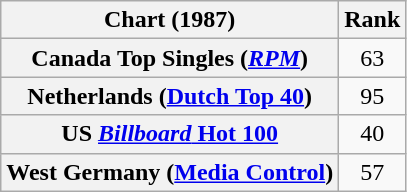<table class="wikitable sortable plainrowheaders" style="text-align:center">
<tr>
<th>Chart (1987)</th>
<th>Rank</th>
</tr>
<tr>
<th scope="row">Canada Top Singles (<em><a href='#'>RPM</a></em>)</th>
<td>63</td>
</tr>
<tr>
<th scope="row">Netherlands (<a href='#'>Dutch Top 40</a>)</th>
<td>95</td>
</tr>
<tr>
<th scope="row">US <a href='#'><em>Billboard</em> Hot 100</a></th>
<td>40</td>
</tr>
<tr>
<th scope="row">West Germany (<a href='#'>Media Control</a>)</th>
<td>57</td>
</tr>
</table>
